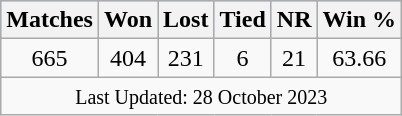<table class="wikitable plainrowheaders sortable" style="text-align:center;">
<tr style="background:#9cf;">
<th scope="col">Matches</th>
<th scope="col">Won</th>
<th scope="col">Lost</th>
<th scope="col">Tied</th>
<th scope="col">NR</th>
<th scope="col">Win %</th>
</tr>
<tr>
<td>665</td>
<td>404</td>
<td>231</td>
<td>6</td>
<td>21</td>
<td>63.66</td>
</tr>
<tr>
<td colspan=6><small>Last Updated: 28 October 2023</small></td>
</tr>
</table>
